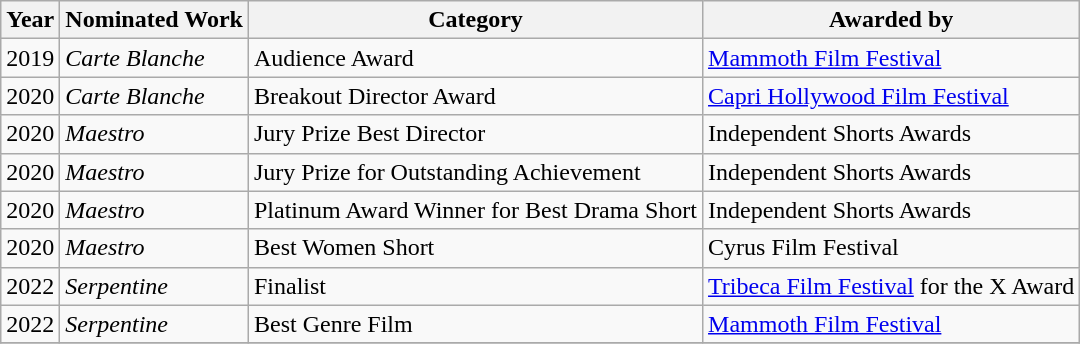<table class="wikitable sortable">
<tr>
<th>Year</th>
<th>Nominated Work</th>
<th>Category</th>
<th>Awarded by</th>
</tr>
<tr>
<td>2019</td>
<td><em>Carte Blanche</em></td>
<td>Audience Award </td>
<td><a href='#'>Mammoth Film Festival</a></td>
</tr>
<tr>
<td>2020</td>
<td><em>Carte Blanche</em></td>
<td>Breakout Director Award </td>
<td><a href='#'>Capri Hollywood Film Festival</a></td>
</tr>
<tr>
<td>2020</td>
<td><em>Maestro</em></td>
<td>Jury Prize Best Director</td>
<td>Independent Shorts Awards</td>
</tr>
<tr>
<td>2020</td>
<td><em>Maestro</em></td>
<td>Jury Prize for Outstanding Achievement</td>
<td>Independent Shorts Awards</td>
</tr>
<tr>
<td>2020</td>
<td><em>Maestro</em></td>
<td>Platinum Award Winner for Best Drama Short</td>
<td>Independent Shorts Awards</td>
</tr>
<tr>
<td>2020</td>
<td><em>Maestro</em></td>
<td>Best Women Short</td>
<td>Cyrus Film Festival</td>
</tr>
<tr>
<td>2022</td>
<td><em>Serpentine</em></td>
<td>Finalist</td>
<td><a href='#'>Tribeca Film Festival</a> for the X Award</td>
</tr>
<tr>
<td>2022</td>
<td><em>Serpentine</em></td>
<td>Best Genre Film</td>
<td><a href='#'>Mammoth Film Festival</a></td>
</tr>
<tr>
</tr>
</table>
